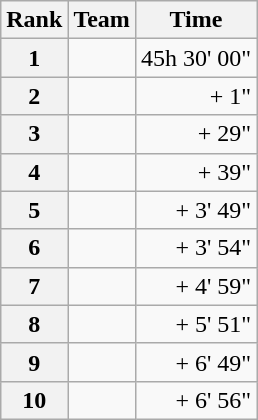<table class="wikitable" margin-bottom:0;">
<tr>
<th scope="col">Rank</th>
<th scope="col">Team</th>
<th scope="col">Time</th>
</tr>
<tr>
<th scope="row">1</th>
<td> </td>
<td align="right">45h 30' 00"</td>
</tr>
<tr>
<th scope="row">2</th>
<td> </td>
<td align="right">+ 1"</td>
</tr>
<tr>
<th scope="row">3</th>
<td> </td>
<td align="right">+ 29"</td>
</tr>
<tr>
<th scope="row">4</th>
<td> </td>
<td align="right">+ 39"</td>
</tr>
<tr>
<th scope="row">5</th>
<td> </td>
<td align="right">+ 3' 49"</td>
</tr>
<tr>
<th scope="row">6</th>
<td> </td>
<td align="right">+ 3' 54"</td>
</tr>
<tr>
<th scope="row">7</th>
<td> </td>
<td align="right">+ 4' 59"</td>
</tr>
<tr>
<th scope="row">8</th>
<td> </td>
<td align="right">+ 5' 51"</td>
</tr>
<tr>
<th scope="row">9</th>
<td> </td>
<td align="right">+ 6' 49"</td>
</tr>
<tr>
<th scope="row">10</th>
<td> </td>
<td align="right">+ 6' 56"</td>
</tr>
</table>
